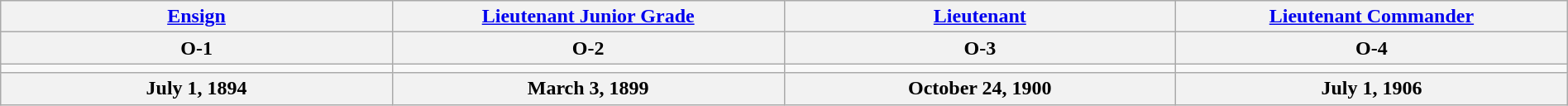<table class="wikitable" width="100%">
<tr>
<th><a href='#'>Ensign</a></th>
<th><a href='#'>Lieutenant Junior Grade</a></th>
<th><a href='#'>Lieutenant</a></th>
<th><a href='#'>Lieutenant Commander</a></th>
</tr>
<tr>
<th>O-1</th>
<th>O-2</th>
<th>O-3</th>
<th>O-4</th>
</tr>
<tr>
<td align="center" width="16%"></td>
<td align="center" width="16%"></td>
<td align="center" width="16%"></td>
<td align="center" width="16%"></td>
</tr>
<tr>
<th>July 1, 1894</th>
<th>March 3, 1899</th>
<th>October 24, 1900</th>
<th>July 1, 1906</th>
</tr>
</table>
